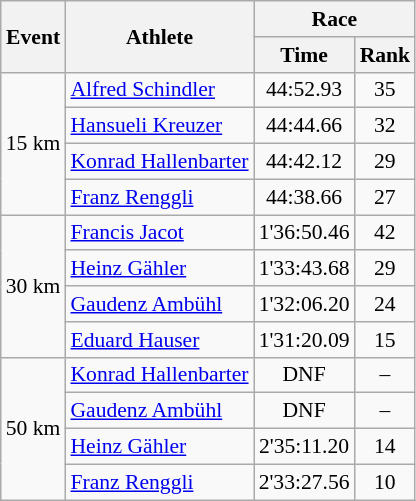<table class="wikitable" border="1" style="font-size:90%">
<tr>
<th rowspan=2>Event</th>
<th rowspan=2>Athlete</th>
<th colspan=2>Race</th>
</tr>
<tr>
<th>Time</th>
<th>Rank</th>
</tr>
<tr>
<td rowspan=4>15 km</td>
<td><a href='#'>Alfred Schindler</a></td>
<td align=center>44:52.93</td>
<td align=center>35</td>
</tr>
<tr>
<td><a href='#'>Hansueli Kreuzer</a></td>
<td align=center>44:44.66</td>
<td align=center>32</td>
</tr>
<tr>
<td><a href='#'>Konrad Hallenbarter</a></td>
<td align=center>44:42.12</td>
<td align=center>29</td>
</tr>
<tr>
<td><a href='#'>Franz Renggli</a></td>
<td align=center>44:38.66</td>
<td align=center>27</td>
</tr>
<tr>
<td rowspan=4>30 km</td>
<td><a href='#'>Francis Jacot</a></td>
<td align=center>1'36:50.46</td>
<td align=center>42</td>
</tr>
<tr>
<td><a href='#'>Heinz Gähler</a></td>
<td align=center>1'33:43.68</td>
<td align=center>29</td>
</tr>
<tr>
<td><a href='#'>Gaudenz Ambühl</a></td>
<td align=center>1'32:06.20</td>
<td align=center>24</td>
</tr>
<tr>
<td><a href='#'>Eduard Hauser</a></td>
<td align=center>1'31:20.09</td>
<td align=center>15</td>
</tr>
<tr>
<td rowspan=4>50 km</td>
<td><a href='#'>Konrad Hallenbarter</a></td>
<td align=center>DNF</td>
<td align=center>–</td>
</tr>
<tr>
<td><a href='#'>Gaudenz Ambühl</a></td>
<td align=center>DNF</td>
<td align=center>–</td>
</tr>
<tr>
<td><a href='#'>Heinz Gähler</a></td>
<td align=center>2'35:11.20</td>
<td align=center>14</td>
</tr>
<tr>
<td><a href='#'>Franz Renggli</a></td>
<td align=center>2'33:27.56</td>
<td align=center>10</td>
</tr>
</table>
